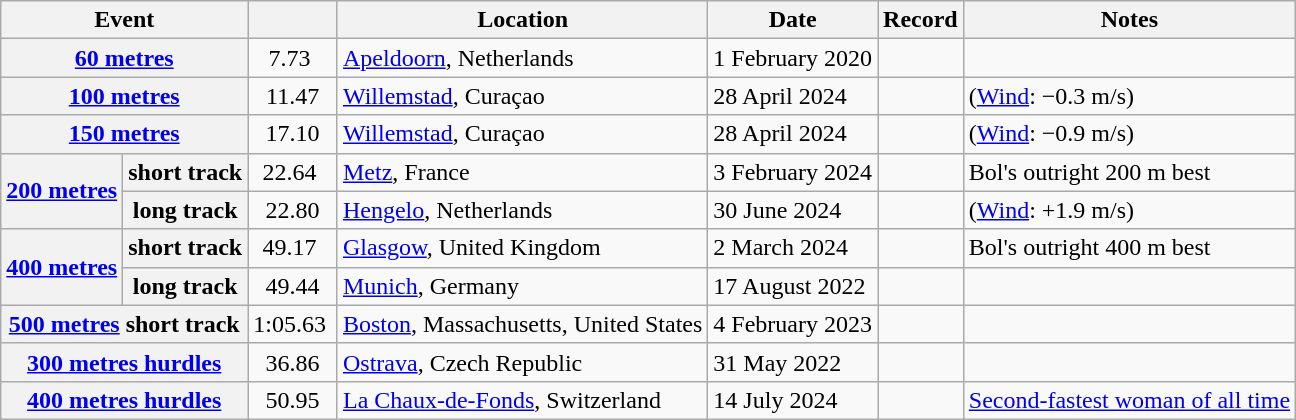<table class="wikitable">
<tr>
<th scope="colgroup" colspan="2">Event</th>
<th scope="col"></th>
<th scope="col">Location</th>
<th scope="col">Date</th>
<th scope="col">Record</th>
<th scope="col">Notes</th>
</tr>
<tr>
<th scope="row" colspan="2"><a href='#'>60&nbsp;metres</a></th>
<td style="text-align:center;">7.73 </td>
<td><a href='#'>Apeldoorn</a>, Netherlands</td>
<td>1 February 2020</td>
<td></td>
<td></td>
</tr>
<tr>
<th scope="row" colspan="2"><a href='#'>100&nbsp;metres</a></th>
<td style="text-align:center;">11.47</td>
<td><a href='#'>Willemstad</a>, Curaçao</td>
<td>28 April 2024</td>
<td></td>
<td>(<a href='#'>Wind</a>: −0.3 m/s)</td>
</tr>
<tr>
<th scope="row" colspan="2"><a href='#'>150&nbsp;metres</a></th>
<td style="text-align:center;">17.10</td>
<td><a href='#'>Willemstad</a>, Curaçao</td>
<td>28 April 2024</td>
<td></td>
<td>(<a href='#'>Wind</a>: −0.9 m/s)</td>
</tr>
<tr>
<th scope="rowgroup" rowspan="2"><a href='#'>200&nbsp;metres</a></th>
<th scope="row">short track</th>
<td style="text-align:center;">22.64 </td>
<td><a href='#'>Metz</a>, France</td>
<td>3 February 2024</td>
<td style="text-align:center;"></td>
<td>Bol's outright 200 m best</td>
</tr>
<tr>
<th scope="row">long track</th>
<td style="text-align:center;">22.80</td>
<td><a href='#'>Hengelo</a>, Netherlands</td>
<td>30 June 2024</td>
<td></td>
<td>(<a href='#'>Wind</a>: +1.9 m/s)</td>
</tr>
<tr>
<th scope="rowgroup" rowspan="2"><a href='#'>400&nbsp;metres</a></th>
<th scope="row">short track</th>
<td style="text-align:center;">49.17 </td>
<td><a href='#'>Glasgow</a>, United Kingdom</td>
<td>2 March 2024</td>
<td style="text-align:center;"></td>
<td>Bol's outright 400 m best</td>
</tr>
<tr>
<th scope="row">long track</th>
<td style="text-align:center;">49.44</td>
<td><a href='#'>Munich</a>, Germany</td>
<td>17 August 2022</td>
<td style="text-align:center;"> </td>
</tr>
<tr>
<th scope="row" colspan="2"><a href='#'>500&nbsp;metres</a> short track</th>
<td style="text-align:center;">1:05.63 </td>
<td><a href='#'>Boston</a>, Massachusetts, United States</td>
<td>4 February 2023</td>
<td style="text-align:center;"></td>
<td></td>
</tr>
<tr>
<th scope="row" colspan="2"><a href='#'>300&nbsp;metres hurdles</a></th>
<td style="text-align:center;">36.86</td>
<td><a href='#'>Ostrava</a>, Czech Republic</td>
<td>31 May 2022</td>
<td style="text-align:center;"> </td>
<td></td>
</tr>
<tr>
<th scope="row" colspan="2"><a href='#'>400&nbsp;metres hurdles</a></th>
<td style="text-align:center;">50.95</td>
<td><a href='#'>La Chaux-de-Fonds</a>, Switzerland</td>
<td>14 July 2024</td>
<td style="text-align:center;"></td>
<td><a href='#'>Second-fastest woman of all time</a></td>
</tr>
</table>
